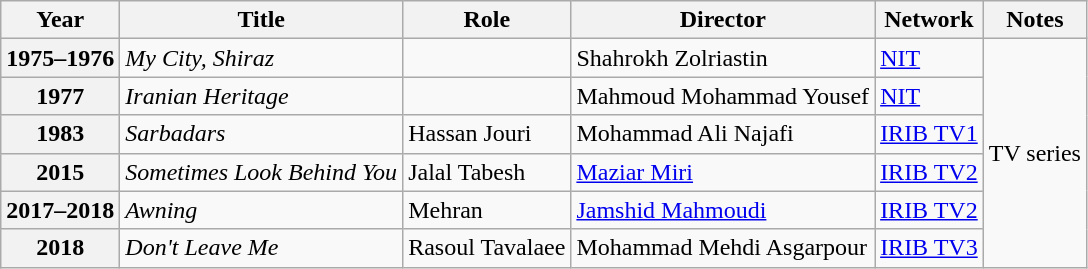<table class="wikitable plainrowheaders sortable" style="font-size:100%">
<tr>
<th scope="col">Year</th>
<th scope="col">Title</th>
<th scope="col">Role</th>
<th scope="col">Director</th>
<th class="unsortable" scope="col">Network</th>
<th scope="col">Notes</th>
</tr>
<tr>
<th scope="row">1975–1976</th>
<td><em>My City, Shiraz</em></td>
<td></td>
<td>Shahrokh Zolriastin</td>
<td><a href='#'>NIT</a></td>
<td rowspan="6">TV series</td>
</tr>
<tr>
<th scope="row">1977</th>
<td><em>Iranian Heritage</em></td>
<td></td>
<td>Mahmoud Mohammad Yousef</td>
<td><a href='#'>NIT</a></td>
</tr>
<tr>
<th scope="row">1983</th>
<td><em>Sarbadars</em></td>
<td>Hassan Jouri</td>
<td>Mohammad Ali Najafi</td>
<td><a href='#'>IRIB TV1</a></td>
</tr>
<tr>
<th scope="row">2015</th>
<td><em>Sometimes Look Behind You</em></td>
<td>Jalal Tabesh</td>
<td><a href='#'>Maziar Miri</a></td>
<td><a href='#'>IRIB TV2</a></td>
</tr>
<tr>
<th scope="row">2017–2018</th>
<td><em>Awning</em></td>
<td>Mehran</td>
<td><a href='#'>Jamshid Mahmoudi</a></td>
<td><a href='#'>IRIB TV2</a></td>
</tr>
<tr>
<th scope="row">2018</th>
<td><em>Don't Leave Me</em></td>
<td>Rasoul Tavalaee</td>
<td>Mohammad Mehdi Asgarpour</td>
<td><a href='#'>IRIB TV3</a></td>
</tr>
</table>
